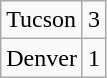<table class="wikitable">
<tr>
<td>Tucson</td>
<td>3</td>
</tr>
<tr>
<td>Denver</td>
<td>1</td>
</tr>
</table>
